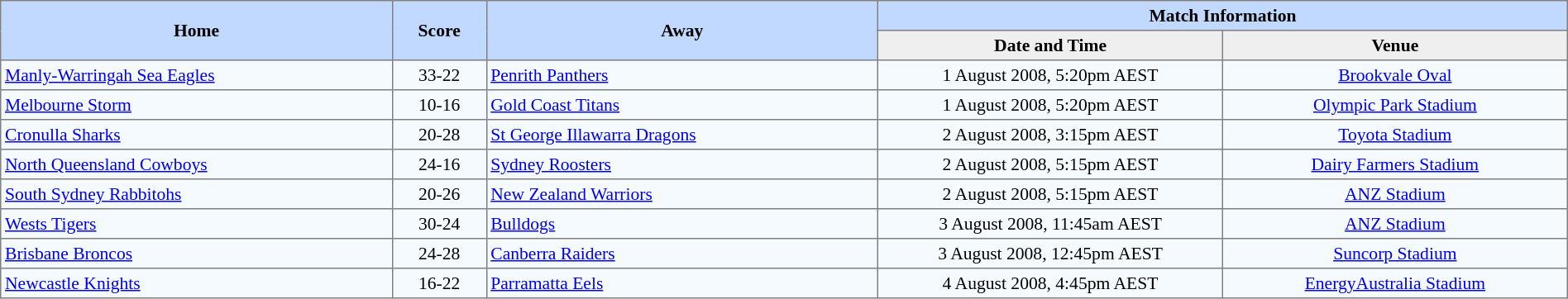<table border=1 style="border-collapse:collapse; font-size:90%;" cellpadding=3 cellspacing=0 width=100%>
<tr bgcolor=#C1D8FF>
<th rowspan=2 width=25%>Home</th>
<th rowspan=2 width=6%>Score</th>
<th rowspan=2 width=25%>Away</th>
<th colspan=6>Match Information</th>
</tr>
<tr bgcolor=#EFEFEF>
<th width=22%>Date and Time</th>
<th width=22%>Venue</th>
</tr>
<tr align=center bgcolor=#F5FAFF>
<td align=left> <a href='#'>Manly-Warringah Sea Eagles</a></td>
<td>33-22</td>
<td align=left> <a href='#'>Penrith Panthers</a></td>
<td>1 August 2008, 5:20pm AEST</td>
<td><a href='#'>Brookvale Oval</a></td>
</tr>
<tr align=center bgcolor=#F5FAFF>
<td align=left> <a href='#'>Melbourne Storm</a></td>
<td>10-16</td>
<td align=left> <a href='#'>Gold Coast Titans</a></td>
<td>1 August 2008, 5:20pm AEST</td>
<td><a href='#'>Olympic Park Stadium</a></td>
</tr>
<tr align=center bgcolor=#F5FAFF>
<td align=left> <a href='#'>Cronulla Sharks</a></td>
<td>20-28</td>
<td align=left> <a href='#'>St George Illawarra Dragons</a></td>
<td>2 August 2008, 3:15pm AEST</td>
<td><a href='#'>Toyota Stadium</a></td>
</tr>
<tr align=center bgcolor=#F5FAFF>
<td align=left> <a href='#'>North Queensland Cowboys</a></td>
<td>24-16</td>
<td align=left> <a href='#'>Sydney Roosters</a></td>
<td>2 August 2008, 5:15pm AEST</td>
<td><a href='#'>Dairy Farmers Stadium</a></td>
</tr>
<tr align=center bgcolor=#F5FAFF>
<td align=left> <a href='#'>South Sydney Rabbitohs</a></td>
<td>20-26</td>
<td align=left> <a href='#'>New Zealand Warriors</a></td>
<td>2 August 2008, 5:15pm AEST</td>
<td><a href='#'>ANZ Stadium</a></td>
</tr>
<tr align=center bgcolor=#F5FAFF>
<td align=left> <a href='#'>Wests Tigers</a></td>
<td>30-24</td>
<td align=left> <a href='#'>Bulldogs</a></td>
<td>3 August 2008, 11:45am AEST</td>
<td><a href='#'>ANZ Stadium</a></td>
</tr>
<tr align=center bgcolor=#F5FAFF>
<td align=left> <a href='#'>Brisbane Broncos</a></td>
<td>24-28</td>
<td align=left> <a href='#'>Canberra Raiders</a></td>
<td>3 August 2008, 12:45pm AEST</td>
<td><a href='#'>Suncorp Stadium</a></td>
</tr>
<tr align=center bgcolor=#F5FAFF>
<td align=left> <a href='#'>Newcastle Knights</a></td>
<td>16-22</td>
<td align=left> <a href='#'>Parramatta Eels</a></td>
<td>4 August 2008, 4:45pm AEST</td>
<td><a href='#'>EnergyAustralia Stadium</a></td>
</tr>
</table>
